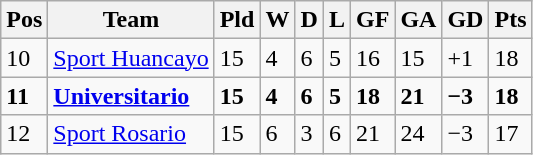<table class="wikitable">
<tr>
<th><abbr>Pos</abbr></th>
<th>Team</th>
<th><abbr>Pld</abbr></th>
<th><abbr>W</abbr></th>
<th><abbr>D</abbr></th>
<th><abbr>L</abbr></th>
<th><abbr>GF</abbr></th>
<th><abbr>GA</abbr></th>
<th><abbr>GD</abbr></th>
<th><abbr>Pts</abbr></th>
</tr>
<tr>
<td>10</td>
<td><a href='#'>Sport Huancayo</a></td>
<td>15</td>
<td>4</td>
<td>6</td>
<td>5</td>
<td>16</td>
<td>15</td>
<td>+1</td>
<td>18</td>
</tr>
<tr>
<td><strong>11</strong></td>
<td><a href='#'><strong>Universitario</strong></a></td>
<td><strong>15</strong></td>
<td><strong>4</strong></td>
<td><strong>6</strong></td>
<td><strong>5</strong></td>
<td><strong>18</strong></td>
<td><strong>21</strong></td>
<td><strong>−3</strong></td>
<td><strong>18</strong></td>
</tr>
<tr>
<td>12</td>
<td><a href='#'>Sport Rosario</a></td>
<td>15</td>
<td>6</td>
<td>3</td>
<td>6</td>
<td>21</td>
<td>24</td>
<td>−3</td>
<td>17</td>
</tr>
</table>
